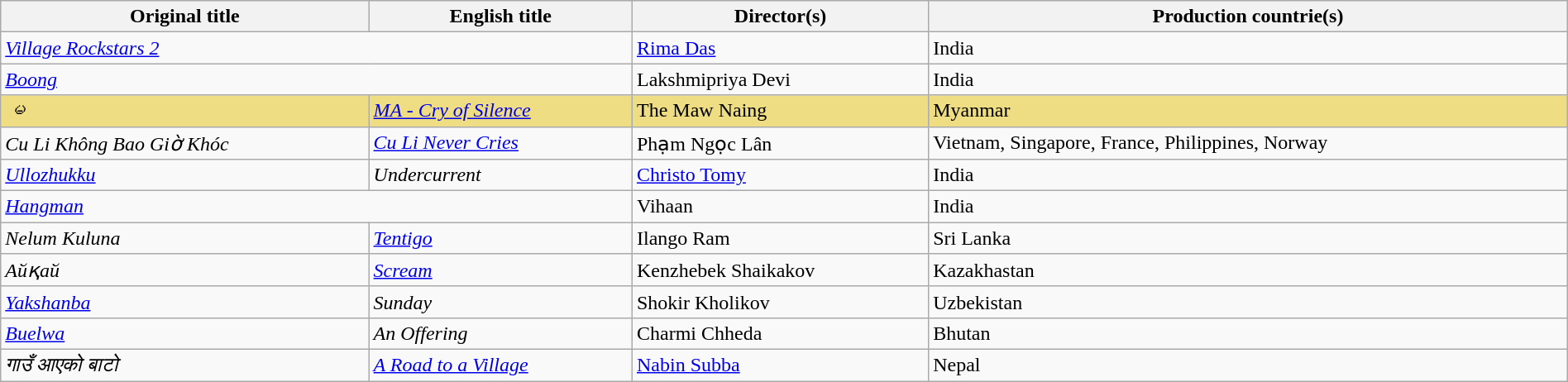<table class="sortable wikitable" style="width:100%; margin-bottom:4px" cellpadding="5">
<tr>
<th scope="col">Original title</th>
<th scope="col">English title</th>
<th scope="col">Director(s)</th>
<th scope="col">Production countrie(s)</th>
</tr>
<tr>
<td colspan=2><em><a href='#'>Village Rockstars 2</a></em></td>
<td><a href='#'>Rima Das</a></td>
<td>India</td>
</tr>
<tr>
<td colspan=2><em><a href='#'>Boong</a></em></td>
<td>Lakshmipriya Devi</td>
<td>India</td>
</tr>
<tr style="background:#eedd82">
<td><em>မ</em></td>
<td><em><a href='#'>MA - Cry of Silence</a></em></td>
<td>The Maw Naing</td>
<td>Myanmar</td>
</tr>
<tr>
<td><em>Cu Li Không Bao Giờ Khóc</em></td>
<td><em><a href='#'>Cu Li Never Cries</a></em></td>
<td>Phạm Ngọc Lân</td>
<td>Vietnam, Singapore, France, Philippines, Norway</td>
</tr>
<tr>
<td><em><a href='#'>Ullozhukku</a></em></td>
<td><em>Undercurrent</em></td>
<td><a href='#'>Christo Tomy</a></td>
<td>India</td>
</tr>
<tr>
<td colspan=2><em><a href='#'>Hangman</a></em></td>
<td>Vihaan</td>
<td>India</td>
</tr>
<tr>
<td><em>Nelum Kuluna</em></td>
<td><em><a href='#'>Tentigo</a></em></td>
<td>Ilango Ram</td>
<td>Sri Lanka</td>
</tr>
<tr>
<td><em>Айқай</em></td>
<td><em><a href='#'>Scream</a></em></td>
<td>Kenzhebek Shaikakov</td>
<td>Kazakhastan</td>
</tr>
<tr>
<td><em><a href='#'>Yakshanba</a></em></td>
<td><em>Sunday</em></td>
<td>Shokir Kholikov</td>
<td>Uzbekistan</td>
</tr>
<tr>
<td><em><a href='#'>Buelwa</a></em></td>
<td><em>An Offering</em></td>
<td>Charmi Chheda</td>
<td>Bhutan</td>
</tr>
<tr>
<td><em>गाउँ आएको बाटो</em></td>
<td><em><a href='#'>A Road to a Village</a></em></td>
<td><a href='#'>Nabin Subba</a></td>
<td>Nepal</td>
</tr>
</table>
